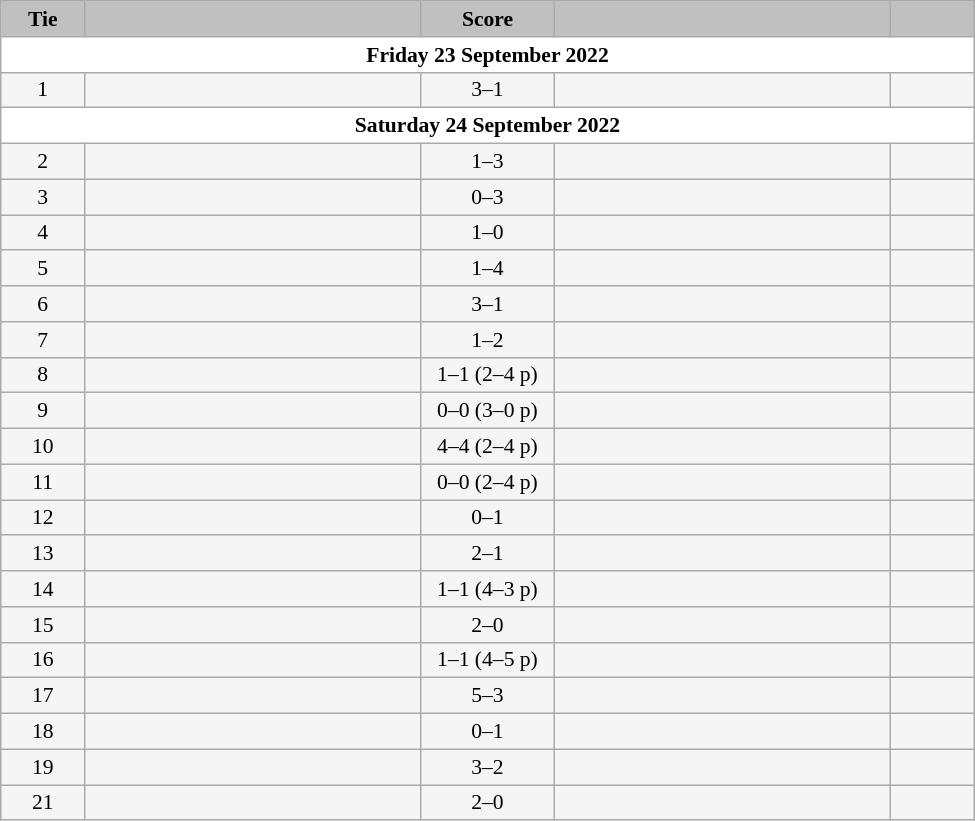<table class="wikitable" style="width: 650px; background:WhiteSmoke; text-align:center; font-size:90%">
<tr>
<td scope="col" style="width:  7.50%; background:silver;"><strong>Tie</strong></td>
<td scope="col" style="width: 30.00%; background:silver;"></td>
<td scope="col" style="width: 12.00%; background:silver;"><strong>Score</strong></td>
<td scope="col" style="width: 30.00%; background:silver;"></td>
<td scope="col" style="width:  7.50%; background:silver;"></td>
</tr>
<tr>
<td colspan="5" style= background:White><strong>Friday 23 September 2022</strong></td>
</tr>
<tr>
<td>1</td>
<td></td>
<td>3–1</td>
<td></td>
<td></td>
</tr>
<tr>
<td colspan="5" style= background:White><strong>Saturday 24 September 2022</strong></td>
</tr>
<tr>
<td>2</td>
<td></td>
<td>1–3</td>
<td></td>
<td></td>
</tr>
<tr>
<td>3</td>
<td></td>
<td>0–3</td>
<td></td>
<td></td>
</tr>
<tr>
<td>4</td>
<td></td>
<td>1–0</td>
<td></td>
<td></td>
</tr>
<tr>
<td>5</td>
<td></td>
<td>1–4</td>
<td></td>
<td></td>
</tr>
<tr>
<td>6</td>
<td></td>
<td>3–1</td>
<td></td>
<td></td>
</tr>
<tr>
<td>7</td>
<td></td>
<td>1–2</td>
<td></td>
<td></td>
</tr>
<tr>
<td>8</td>
<td></td>
<td>1–1 (2–4 p)</td>
<td></td>
<td></td>
</tr>
<tr>
<td>9</td>
<td></td>
<td>0–0 (3–0 p)</td>
<td></td>
<td></td>
</tr>
<tr>
<td>10</td>
<td></td>
<td>4–4 (2–4 p)</td>
<td></td>
<td></td>
</tr>
<tr>
<td>11</td>
<td></td>
<td>0–0 (2–4 p)</td>
<td></td>
<td></td>
</tr>
<tr>
<td>12</td>
<td></td>
<td>0–1</td>
<td></td>
<td></td>
</tr>
<tr>
<td>13</td>
<td></td>
<td>2–1</td>
<td></td>
<td></td>
</tr>
<tr>
<td>14</td>
<td></td>
<td>1–1 (4–3 p)</td>
<td></td>
<td></td>
</tr>
<tr>
<td>15</td>
<td></td>
<td>2–0</td>
<td></td>
<td></td>
</tr>
<tr>
<td>16</td>
<td></td>
<td>1–1 (4–5 p)</td>
<td></td>
<td></td>
</tr>
<tr>
<td>17</td>
<td></td>
<td>5–3</td>
<td></td>
<td></td>
</tr>
<tr>
<td>18</td>
<td></td>
<td>0–1</td>
<td></td>
<td></td>
</tr>
<tr>
<td>19</td>
<td></td>
<td>3–2</td>
<td></td>
<td></td>
</tr>
<tr>
<td>21</td>
<td></td>
<td>2–0</td>
<td></td>
<td></td>
</tr>
</table>
